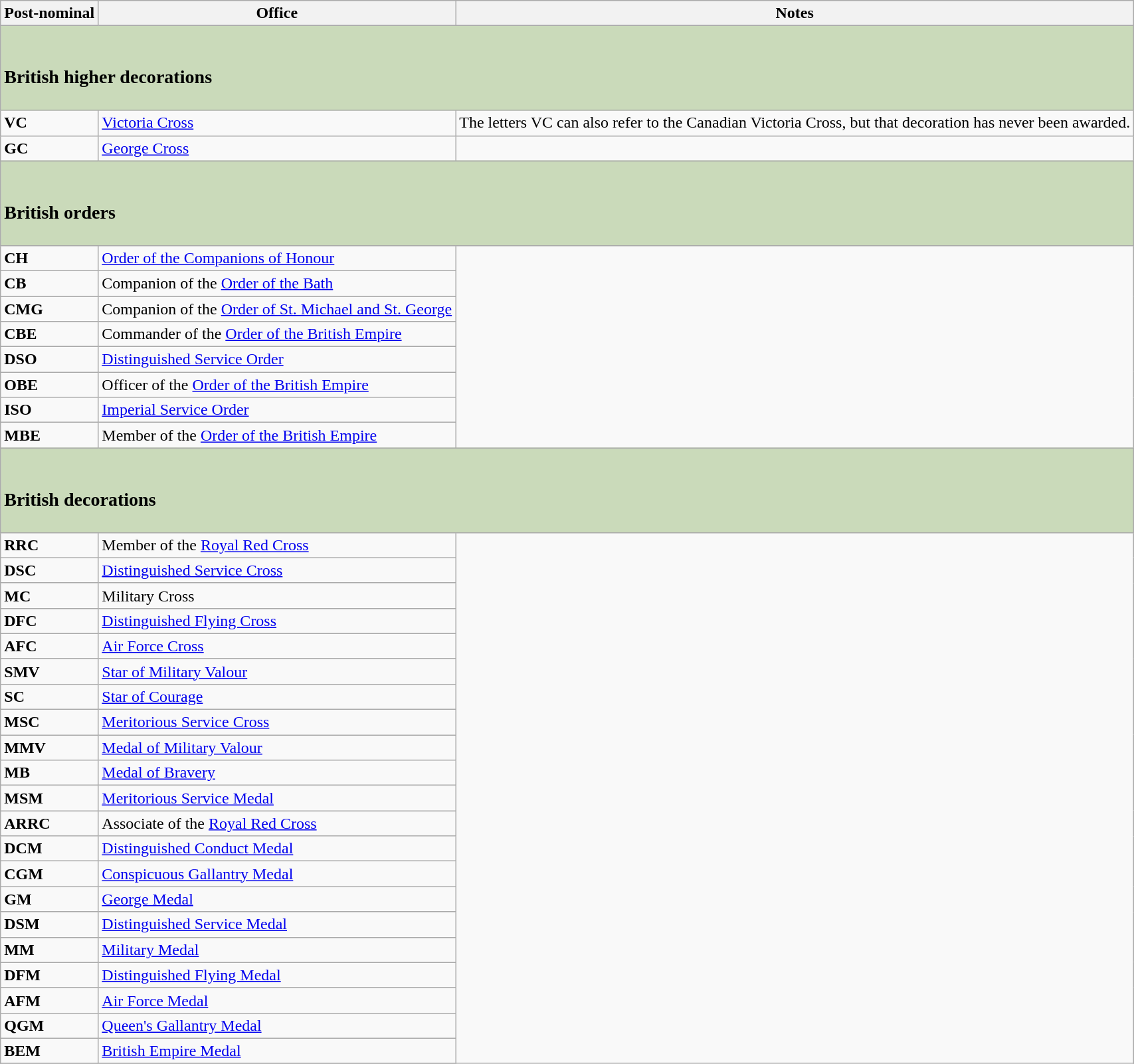<table class="wikitable">
<tr>
<th>Post-nominal</th>
<th>Office</th>
<th>Notes</th>
</tr>
<tr>
<td colspan="3" bgcolor="#CADABA"><br><h3>British higher decorations</h3></td>
</tr>
<tr>
<td><strong>VC</strong></td>
<td><a href='#'>Victoria Cross</a></td>
<td>The letters VC can also refer to the Canadian Victoria Cross, but that decoration has never been awarded.</td>
</tr>
<tr>
<td><strong>GC</strong></td>
<td><a href='#'>George Cross</a></td>
</tr>
<tr>
<td colspan="3" bgcolor="#CADABA"><br><h3>British orders</h3></td>
</tr>
<tr>
<td><strong>CH</strong></td>
<td><a href='#'>Order of the Companions of Honour</a></td>
</tr>
<tr>
<td><strong>CB</strong></td>
<td>Companion of the <a href='#'>Order of the Bath</a></td>
</tr>
<tr>
<td><strong>CMG</strong></td>
<td>Companion of the <a href='#'>Order of St. Michael and St. George</a></td>
</tr>
<tr>
<td><strong>CBE</strong></td>
<td>Commander of the <a href='#'>Order of the British Empire</a></td>
</tr>
<tr>
<td><strong>DSO</strong></td>
<td><a href='#'>Distinguished Service Order</a></td>
</tr>
<tr>
<td><strong>OBE</strong></td>
<td>Officer of the <a href='#'>Order of the British Empire</a></td>
</tr>
<tr>
<td><strong>ISO</strong></td>
<td><a href='#'>Imperial Service Order</a></td>
</tr>
<tr>
<td><strong>MBE</strong></td>
<td>Member of the <a href='#'>Order of the British Empire</a></td>
</tr>
<tr>
<td colspan="3" bgcolor="#CADABA"><br><h3>British decorations</h3></td>
</tr>
<tr>
<td><strong>RRC</strong></td>
<td>Member of the <a href='#'>Royal Red Cross</a></td>
</tr>
<tr>
<td><strong>DSC</strong></td>
<td><a href='#'>Distinguished Service Cross</a></td>
</tr>
<tr>
<td><strong>MC</strong></td>
<td>Military Cross</td>
</tr>
<tr>
<td><strong>DFC</strong></td>
<td><a href='#'>Distinguished Flying Cross</a></td>
</tr>
<tr>
<td><strong>AFC</strong></td>
<td><a href='#'>Air Force Cross</a></td>
</tr>
<tr>
<td><strong>SMV</strong></td>
<td><a href='#'>Star of Military Valour</a></td>
</tr>
<tr>
<td><strong>SC</strong></td>
<td><a href='#'>Star of Courage</a></td>
</tr>
<tr>
<td><strong>MSC</strong></td>
<td><a href='#'>Meritorious Service Cross</a></td>
</tr>
<tr>
<td><strong>MMV</strong></td>
<td><a href='#'>Medal of Military Valour</a></td>
</tr>
<tr>
<td><strong>MB</strong></td>
<td><a href='#'>Medal of Bravery</a></td>
</tr>
<tr>
<td><strong>MSM</strong></td>
<td><a href='#'>Meritorious Service Medal</a></td>
</tr>
<tr>
<td><strong>ARRC</strong></td>
<td>Associate of the <a href='#'>Royal Red Cross</a></td>
</tr>
<tr>
<td><strong>DCM</strong></td>
<td><a href='#'>Distinguished Conduct Medal</a></td>
</tr>
<tr>
<td><strong>CGM</strong></td>
<td><a href='#'>Conspicuous Gallantry Medal</a></td>
</tr>
<tr>
<td><strong>GM</strong></td>
<td><a href='#'>George Medal</a></td>
</tr>
<tr>
<td><strong>DSM</strong></td>
<td><a href='#'>Distinguished Service Medal</a></td>
</tr>
<tr>
<td><strong>MM</strong></td>
<td><a href='#'>Military Medal</a></td>
</tr>
<tr>
<td><strong>DFM</strong></td>
<td><a href='#'>Distinguished Flying Medal</a></td>
</tr>
<tr>
<td><strong>AFM</strong></td>
<td><a href='#'>Air Force Medal</a></td>
</tr>
<tr>
<td><strong>QGM</strong></td>
<td><a href='#'>Queen's Gallantry Medal</a></td>
</tr>
<tr>
<td><strong>BEM</strong></td>
<td><a href='#'>British Empire Medal</a></td>
</tr>
<tr>
</tr>
</table>
